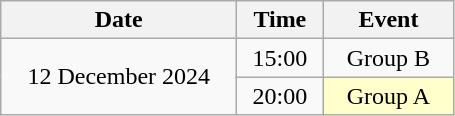<table class = "wikitable" style="text-align:center;">
<tr>
<th width=150>Date</th>
<th width=50>Time</th>
<th width=80>Event</th>
</tr>
<tr>
<td rowspan=2>12 December 2024</td>
<td>15:00</td>
<td>Group B</td>
</tr>
<tr>
<td>20:00</td>
<td bgcolor="ffffcc">Group A</td>
</tr>
</table>
